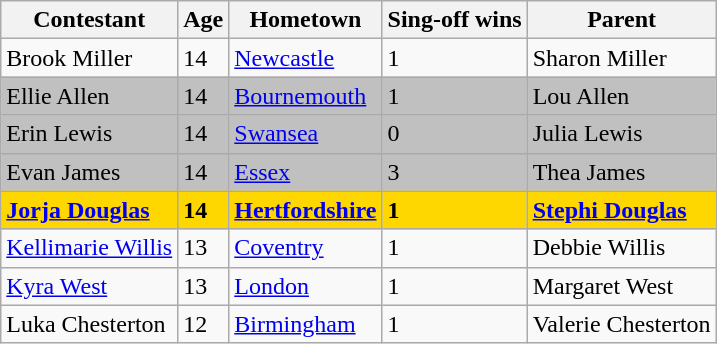<table class="wikitable">
<tr>
<th>Contestant</th>
<th>Age</th>
<th>Hometown</th>
<th>Sing-off wins</th>
<th>Parent</th>
</tr>
<tr>
<td>Brook Miller</td>
<td>14</td>
<td><a href='#'>Newcastle</a></td>
<td>1</td>
<td>Sharon Miller</td>
</tr>
<tr>
<td style="background:silver;">Ellie Allen</td>
<td style="background:silver;">14</td>
<td style="background:silver;"><a href='#'>Bournemouth</a></td>
<td style="background:silver;">1</td>
<td style="background:silver;">Lou Allen</td>
</tr>
<tr>
<td style="background:silver;">Erin Lewis</td>
<td style="background:silver;">14</td>
<td style="background:silver;"><a href='#'>Swansea</a></td>
<td style="background:silver;">0</td>
<td style="background:silver;">Julia Lewis</td>
</tr>
<tr>
<td style="background:silver;">Evan James</td>
<td style="background:silver;">14</td>
<td style="background:silver;"><a href='#'>Essex</a></td>
<td style="background:silver;">3</td>
<td style="background:silver;">Thea James</td>
</tr>
<tr>
<td style="background:gold;"><strong><a href='#'>Jorja Douglas</a></strong></td>
<td style="background:gold;"><strong>14</strong></td>
<td style="background:gold;"><strong><a href='#'>Hertfordshire</a></strong></td>
<td style="background:gold;"><strong>1</strong></td>
<td style="background:gold;"><strong><a href='#'>Stephi Douglas</a></strong></td>
</tr>
<tr>
<td><a href='#'>Kellimarie Willis</a></td>
<td>13</td>
<td><a href='#'>Coventry</a></td>
<td>1</td>
<td>Debbie Willis</td>
</tr>
<tr>
<td><a href='#'>Kyra West</a></td>
<td>13</td>
<td><a href='#'>London</a></td>
<td>1</td>
<td>Margaret West</td>
</tr>
<tr>
<td>Luka Chesterton</td>
<td>12</td>
<td><a href='#'>Birmingham</a></td>
<td>1</td>
<td>Valerie Chesterton</td>
</tr>
</table>
